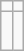<table class="wikitable skin-invert-image" style="margin: 1em auto 1em auto">
<tr>
<td></td>
<td></td>
</tr>
<tr align="center">
<td></td>
<td><br></td>
</tr>
</table>
